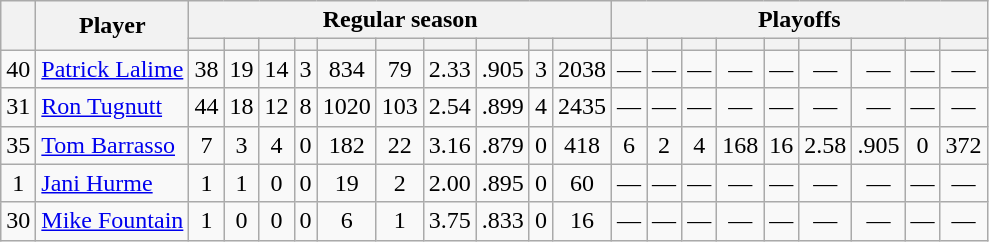<table class="wikitable plainrowheaders" style="text-align:center;">
<tr>
<th scope="col" rowspan="2"></th>
<th scope="col" rowspan="2">Player</th>
<th scope=colgroup colspan=10>Regular season</th>
<th scope=colgroup colspan=9>Playoffs</th>
</tr>
<tr>
<th scope="col"></th>
<th scope="col"></th>
<th scope="col"></th>
<th scope="col"></th>
<th scope="col"></th>
<th scope="col"></th>
<th scope="col"></th>
<th scope="col"></th>
<th scope="col"></th>
<th scope="col"></th>
<th scope="col"></th>
<th scope="col"></th>
<th scope="col"></th>
<th scope="col"></th>
<th scope="col"></th>
<th scope="col"></th>
<th scope="col"></th>
<th scope="col"></th>
<th scope="col"></th>
</tr>
<tr>
<td scope="row">40</td>
<td align="left"><a href='#'>Patrick Lalime</a></td>
<td>38</td>
<td>19</td>
<td>14</td>
<td>3</td>
<td>834</td>
<td>79</td>
<td>2.33</td>
<td>.905</td>
<td>3</td>
<td>2038</td>
<td>—</td>
<td>—</td>
<td>—</td>
<td>—</td>
<td>—</td>
<td>—</td>
<td>—</td>
<td>—</td>
<td>—</td>
</tr>
<tr>
<td scope="row">31</td>
<td align="left"><a href='#'>Ron Tugnutt</a></td>
<td>44</td>
<td>18</td>
<td>12</td>
<td>8</td>
<td>1020</td>
<td>103</td>
<td>2.54</td>
<td>.899</td>
<td>4</td>
<td>2435</td>
<td>—</td>
<td>—</td>
<td>—</td>
<td>—</td>
<td>—</td>
<td>—</td>
<td>—</td>
<td>—</td>
<td>—</td>
</tr>
<tr>
<td scope="row">35</td>
<td align="left"><a href='#'>Tom Barrasso</a></td>
<td>7</td>
<td>3</td>
<td>4</td>
<td>0</td>
<td>182</td>
<td>22</td>
<td>3.16</td>
<td>.879</td>
<td>0</td>
<td>418</td>
<td>6</td>
<td>2</td>
<td>4</td>
<td>168</td>
<td>16</td>
<td>2.58</td>
<td>.905</td>
<td>0</td>
<td>372</td>
</tr>
<tr>
<td scope="row">1</td>
<td align="left"><a href='#'>Jani Hurme</a></td>
<td>1</td>
<td>1</td>
<td>0</td>
<td>0</td>
<td>19</td>
<td>2</td>
<td>2.00</td>
<td>.895</td>
<td>0</td>
<td>60</td>
<td>—</td>
<td>—</td>
<td>—</td>
<td>—</td>
<td>—</td>
<td>—</td>
<td>—</td>
<td>—</td>
<td>—</td>
</tr>
<tr>
<td scope="row">30</td>
<td align="left"><a href='#'>Mike Fountain</a></td>
<td>1</td>
<td>0</td>
<td>0</td>
<td>0</td>
<td>6</td>
<td>1</td>
<td>3.75</td>
<td>.833</td>
<td>0</td>
<td>16</td>
<td>—</td>
<td>—</td>
<td>—</td>
<td>—</td>
<td>—</td>
<td>—</td>
<td>—</td>
<td>—</td>
<td>—</td>
</tr>
</table>
